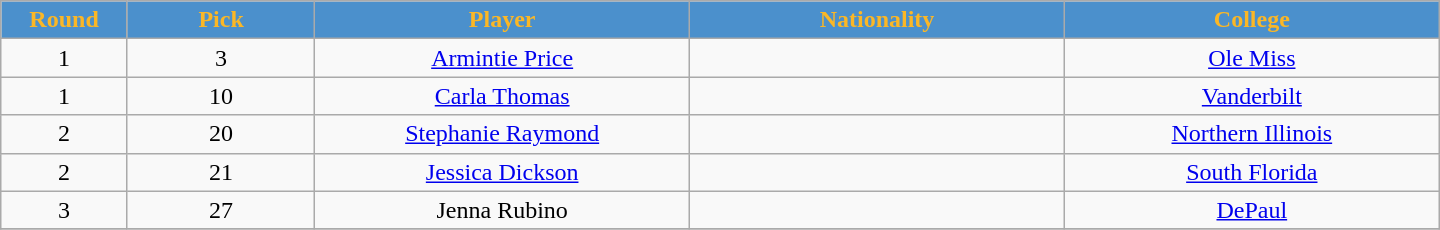<table class="wikitable" style="text-align:center; width:60em">
<tr>
<th style="background:#4b90cc; color:#Fbb726" width="2%">Round</th>
<th style="background:#4b90cc; color:#Fbb726" width="5%">Pick</th>
<th style="background:#4b90cc; color:#Fbb726" width="10%">Player</th>
<th style="background:#4b90cc; color:#Fbb726" width="10%">Nationality</th>
<th style="background:#4b90cc; color:#Fbb726" width="10%">College</th>
</tr>
<tr>
<td>1</td>
<td>3</td>
<td><a href='#'>Armintie Price</a></td>
<td></td>
<td><a href='#'>Ole Miss</a></td>
</tr>
<tr>
<td>1</td>
<td>10</td>
<td><a href='#'>Carla Thomas</a></td>
<td></td>
<td><a href='#'>Vanderbilt</a></td>
</tr>
<tr>
<td>2</td>
<td>20</td>
<td><a href='#'>Stephanie Raymond</a></td>
<td></td>
<td><a href='#'>Northern Illinois</a></td>
</tr>
<tr>
<td>2</td>
<td>21</td>
<td><a href='#'>Jessica Dickson</a></td>
<td></td>
<td><a href='#'>South Florida</a></td>
</tr>
<tr>
<td>3</td>
<td>27</td>
<td>Jenna Rubino</td>
<td></td>
<td><a href='#'>DePaul</a></td>
</tr>
<tr>
</tr>
</table>
